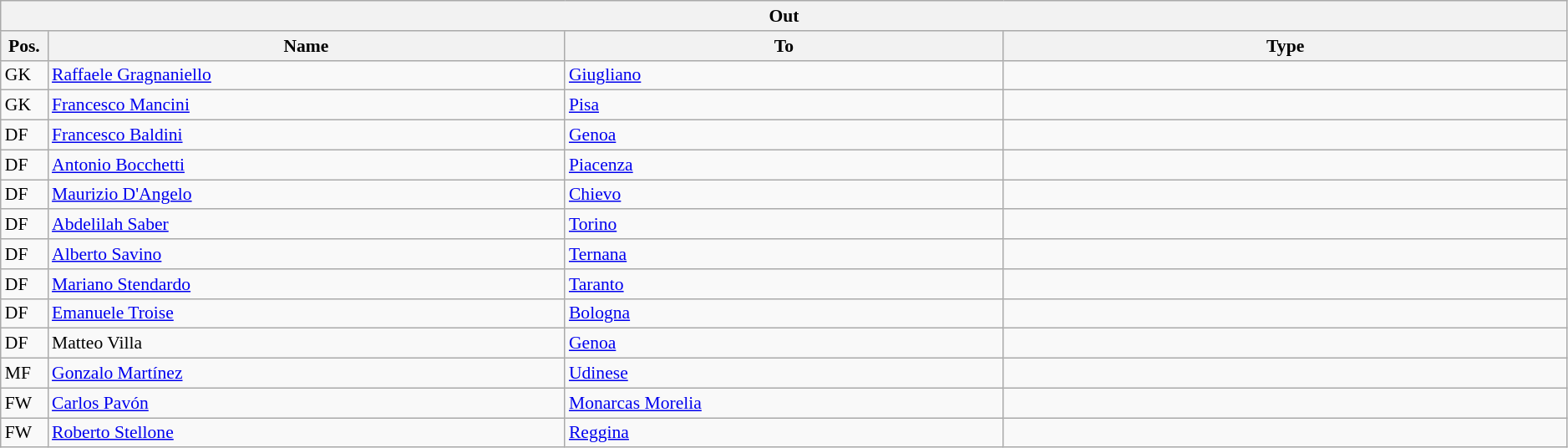<table class="wikitable" style="font-size:90%;width:99%;">
<tr>
<th colspan="4">Out</th>
</tr>
<tr>
<th width=3%>Pos.</th>
<th width=33%>Name</th>
<th width=28%>To</th>
<th width=36%>Type</th>
</tr>
<tr>
<td>GK</td>
<td><a href='#'>Raffaele Gragnaniello</a></td>
<td><a href='#'>Giugliano</a></td>
<td></td>
</tr>
<tr>
<td>GK</td>
<td><a href='#'>Francesco Mancini</a></td>
<td><a href='#'>Pisa</a></td>
<td></td>
</tr>
<tr>
<td>DF</td>
<td><a href='#'>Francesco Baldini</a></td>
<td><a href='#'>Genoa</a></td>
<td></td>
</tr>
<tr>
<td>DF</td>
<td><a href='#'>Antonio Bocchetti</a></td>
<td><a href='#'>Piacenza</a></td>
<td></td>
</tr>
<tr>
<td>DF</td>
<td><a href='#'>Maurizio D'Angelo</a></td>
<td><a href='#'>Chievo</a></td>
<td></td>
</tr>
<tr>
<td>DF</td>
<td><a href='#'>Abdelilah Saber</a></td>
<td><a href='#'>Torino</a></td>
<td></td>
</tr>
<tr>
<td>DF</td>
<td><a href='#'>Alberto Savino</a></td>
<td><a href='#'>Ternana</a></td>
<td></td>
</tr>
<tr>
<td>DF</td>
<td><a href='#'>Mariano Stendardo</a></td>
<td><a href='#'>Taranto</a></td>
<td></td>
</tr>
<tr>
<td>DF</td>
<td><a href='#'>Emanuele Troise</a></td>
<td><a href='#'>Bologna</a></td>
<td></td>
</tr>
<tr>
<td>DF</td>
<td>Matteo Villa</td>
<td><a href='#'>Genoa</a></td>
<td></td>
</tr>
<tr>
<td>MF</td>
<td><a href='#'>Gonzalo Martínez</a></td>
<td><a href='#'>Udinese</a></td>
<td></td>
</tr>
<tr>
<td>FW</td>
<td><a href='#'>Carlos Pavón</a></td>
<td><a href='#'>Monarcas Morelia</a></td>
<td></td>
</tr>
<tr>
<td>FW</td>
<td><a href='#'>Roberto Stellone</a></td>
<td><a href='#'>Reggina</a></td>
<td></td>
</tr>
</table>
